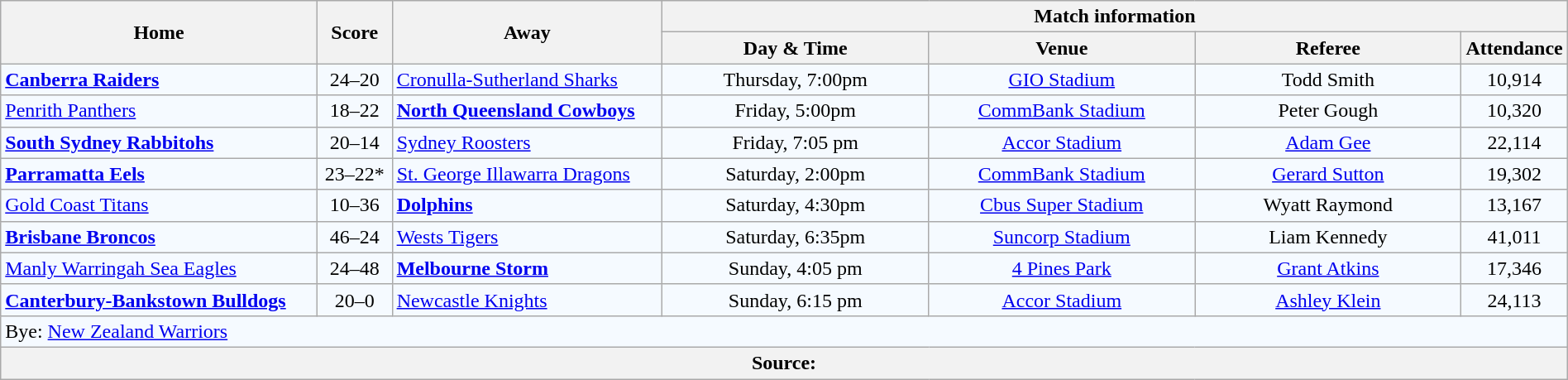<table class="wikitable" style="border-collapse:collapse; text-align:center; width:100%;">
<tr style="text-align:center; background:#f5faff;"  style="background:#c1d8ff;">
<th rowspan="2">Home</th>
<th rowspan="2">Score</th>
<th rowspan="2">Away</th>
<th colspan="4">Match information</th>
</tr>
<tr>
<th width="17%">Day & Time</th>
<th width="17%">Venue</th>
<th width="17%">Referee</th>
<th width="5%">Attendance</th>
</tr>
<tr style="text-align:center; background:#f5faff;">
<td align="left"><strong> <a href='#'>Canberra Raiders</a></strong></td>
<td>24–20</td>
<td align="left"> <a href='#'>Cronulla-Sutherland Sharks</a></td>
<td>Thursday, 7:00pm</td>
<td><a href='#'>GIO Stadium</a></td>
<td>Todd Smith</td>
<td>10,914</td>
</tr>
<tr style="text-align:center; background:#f5faff;">
<td align="left"> <a href='#'>Penrith Panthers</a></td>
<td>18–22</td>
<td align="left"><strong> <a href='#'>North Queensland Cowboys</a></strong></td>
<td>Friday, 5:00pm</td>
<td><a href='#'>CommBank Stadium</a></td>
<td>Peter Gough</td>
<td>10,320</td>
</tr>
<tr style="text-align:center; background:#f5faff;">
<td align="left"><strong> <a href='#'>South Sydney Rabbitohs</a></strong></td>
<td>20–14</td>
<td align="left"> <a href='#'>Sydney Roosters</a></td>
<td>Friday, 7:05 pm</td>
<td><a href='#'>Accor Stadium</a></td>
<td><a href='#'>Adam Gee</a></td>
<td>22,114</td>
</tr>
<tr style="text-align:center; background:#f5faff;">
<td align="left"><strong> <a href='#'>Parramatta Eels</a></strong></td>
<td>23–22*</td>
<td align="left"> <a href='#'>St. George Illawarra Dragons</a></td>
<td>Saturday, 2:00pm</td>
<td><a href='#'>CommBank Stadium</a></td>
<td><a href='#'>Gerard Sutton</a></td>
<td>19,302</td>
</tr>
<tr style="text-align:center; background:#f5faff;">
<td align="left"> <a href='#'>Gold Coast Titans</a></td>
<td>10–36</td>
<td align="left"><strong> <a href='#'>Dolphins</a></strong></td>
<td>Saturday, 4:30pm</td>
<td><a href='#'>Cbus Super Stadium</a></td>
<td>Wyatt Raymond</td>
<td>13,167</td>
</tr>
<tr style="text-align:center; background:#f5faff;">
<td align="left"><strong> <a href='#'>Brisbane Broncos</a></strong></td>
<td>46–24</td>
<td align="left"> <a href='#'>Wests Tigers</a></td>
<td>Saturday, 6:35pm</td>
<td><a href='#'>Suncorp Stadium</a></td>
<td>Liam Kennedy</td>
<td>41,011</td>
</tr>
<tr style="text-align:center; background:#f5faff;">
<td align="left"> <a href='#'>Manly Warringah Sea Eagles</a></td>
<td>24–48</td>
<td align="left"><strong> <a href='#'>Melbourne Storm</a></strong></td>
<td>Sunday, 4:05 pm</td>
<td><a href='#'>4 Pines Park</a></td>
<td><a href='#'>Grant Atkins</a></td>
<td>17,346</td>
</tr>
<tr style="text-align:center; background:#f5faff;">
<td align="left"><strong> <a href='#'>Canterbury-Bankstown Bulldogs</a></strong></td>
<td>20–0</td>
<td align="left"> <a href='#'>Newcastle Knights</a></td>
<td>Sunday, 6:15 pm</td>
<td><a href='#'>Accor Stadium</a></td>
<td><a href='#'>Ashley Klein</a></td>
<td>24,113</td>
</tr>
<tr style="text-align:center; background:#f5faff;">
<td colspan="7" align="left">Bye:  <a href='#'>New Zealand Warriors</a></td>
</tr>
<tr>
<th colspan="7" align="left">Source:</th>
</tr>
</table>
